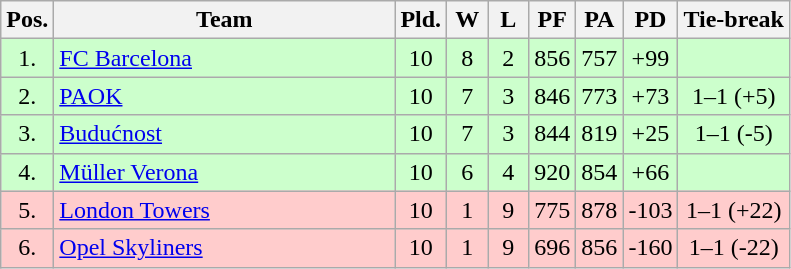<table class="wikitable" style="text-align:center">
<tr>
<th width=15>Pos.</th>
<th width=220>Team</th>
<th width=20>Pld.</th>
<th width=20>W</th>
<th width=20>L</th>
<th width=20>PF</th>
<th width=20>PA</th>
<th width=20>PD</th>
<th>Tie-break</th>
</tr>
<tr bgcolor=#ccffcc>
<td>1.</td>
<td align=left> <a href='#'>FC Barcelona</a></td>
<td>10</td>
<td>8</td>
<td>2</td>
<td>856</td>
<td>757</td>
<td>+99</td>
<td></td>
</tr>
<tr bgcolor=#ccffcc>
<td>2.</td>
<td align=left> <a href='#'>PAOK</a></td>
<td>10</td>
<td>7</td>
<td>3</td>
<td>846</td>
<td>773</td>
<td>+73</td>
<td>1–1 (+5)</td>
</tr>
<tr bgcolor=#ccffcc>
<td>3.</td>
<td align=left> <a href='#'>Budućnost</a></td>
<td>10</td>
<td>7</td>
<td>3</td>
<td>844</td>
<td>819</td>
<td>+25</td>
<td>1–1 (-5)</td>
</tr>
<tr bgcolor=#ccffcc>
<td>4.</td>
<td align=left> <a href='#'>Müller Verona</a></td>
<td>10</td>
<td>6</td>
<td>4</td>
<td>920</td>
<td>854</td>
<td>+66</td>
<td></td>
</tr>
<tr bgcolor=#ffcccc>
<td>5.</td>
<td align=left> <a href='#'>London Towers</a></td>
<td>10</td>
<td>1</td>
<td>9</td>
<td>775</td>
<td>878</td>
<td>-103</td>
<td>1–1 (+22)</td>
</tr>
<tr bgcolor=#ffcccc>
<td>6.</td>
<td align=left> <a href='#'>Opel Skyliners</a></td>
<td>10</td>
<td>1</td>
<td>9</td>
<td>696</td>
<td>856</td>
<td>-160</td>
<td>1–1 (-22)</td>
</tr>
</table>
